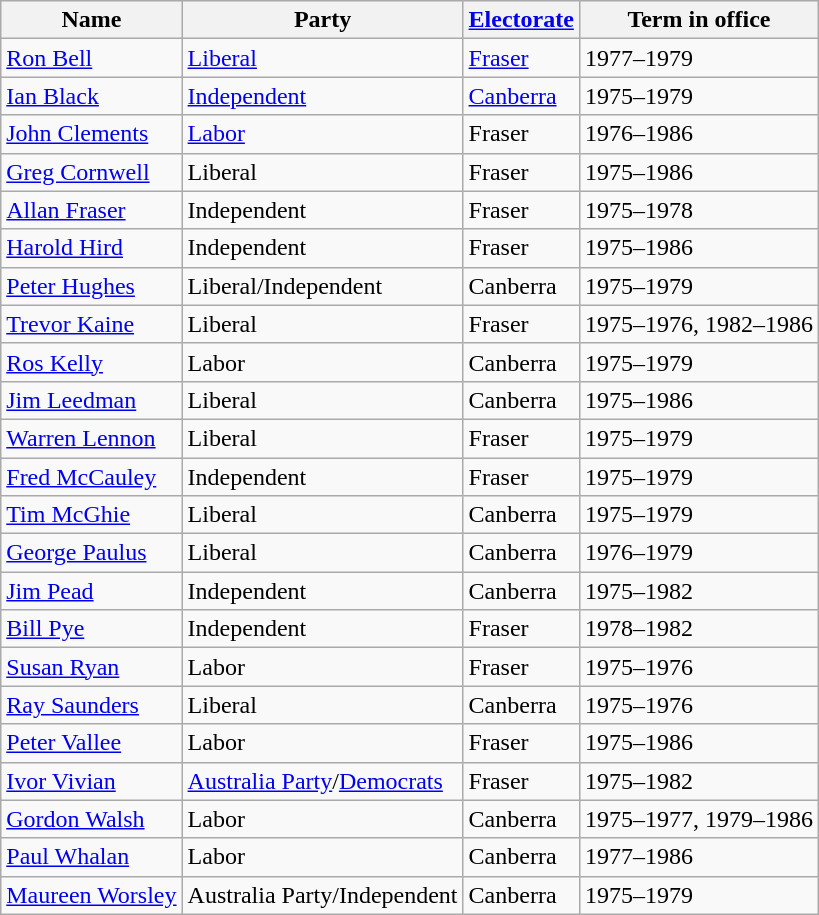<table class="wikitable sortable">
<tr>
<th><strong>Name</strong></th>
<th><strong>Party</strong></th>
<th><strong><a href='#'>Electorate</a></strong></th>
<th><strong>Term in office</strong></th>
</tr>
<tr>
<td><a href='#'>Ron Bell</a> </td>
<td><a href='#'>Liberal</a></td>
<td><a href='#'>Fraser</a></td>
<td>1977–1979</td>
</tr>
<tr>
<td><a href='#'>Ian Black</a></td>
<td><a href='#'>Independent</a></td>
<td><a href='#'>Canberra</a></td>
<td>1975–1979</td>
</tr>
<tr>
<td><a href='#'>John Clements</a> </td>
<td><a href='#'>Labor</a></td>
<td>Fraser</td>
<td>1976–1986</td>
</tr>
<tr>
<td><a href='#'>Greg Cornwell</a></td>
<td>Liberal</td>
<td>Fraser</td>
<td>1975–1986</td>
</tr>
<tr>
<td><a href='#'>Allan Fraser</a> </td>
<td>Independent</td>
<td>Fraser</td>
<td>1975–1978</td>
</tr>
<tr>
<td><a href='#'>Harold Hird</a></td>
<td>Independent</td>
<td>Fraser</td>
<td>1975–1986</td>
</tr>
<tr>
<td><a href='#'>Peter Hughes</a></td>
<td>Liberal/Independent </td>
<td>Canberra</td>
<td>1975–1979</td>
</tr>
<tr>
<td><a href='#'>Trevor Kaine</a> </td>
<td>Liberal</td>
<td>Fraser</td>
<td>1975–1976, 1982–1986</td>
</tr>
<tr>
<td><a href='#'>Ros Kelly</a></td>
<td>Labor</td>
<td>Canberra</td>
<td>1975–1979</td>
</tr>
<tr>
<td><a href='#'>Jim Leedman</a></td>
<td>Liberal</td>
<td>Canberra</td>
<td>1975–1986</td>
</tr>
<tr>
<td><a href='#'>Warren Lennon</a></td>
<td>Liberal</td>
<td>Fraser</td>
<td>1975–1979</td>
</tr>
<tr>
<td><a href='#'>Fred McCauley</a></td>
<td>Independent</td>
<td>Fraser</td>
<td>1975–1979</td>
</tr>
<tr>
<td><a href='#'>Tim McGhie</a></td>
<td>Liberal</td>
<td>Canberra</td>
<td>1975–1979</td>
</tr>
<tr>
<td><a href='#'>George Paulus</a> </td>
<td>Liberal</td>
<td>Canberra</td>
<td>1976–1979</td>
</tr>
<tr>
<td><a href='#'>Jim Pead</a></td>
<td>Independent</td>
<td>Canberra</td>
<td>1975–1982</td>
</tr>
<tr>
<td><a href='#'>Bill Pye</a> </td>
<td>Independent</td>
<td>Fraser</td>
<td>1978–1982</td>
</tr>
<tr>
<td><a href='#'>Susan Ryan</a> </td>
<td>Labor</td>
<td>Fraser</td>
<td>1975–1976</td>
</tr>
<tr>
<td><a href='#'>Ray Saunders</a> </td>
<td>Liberal</td>
<td>Canberra</td>
<td>1975–1976</td>
</tr>
<tr>
<td><a href='#'>Peter Vallee</a></td>
<td>Labor</td>
<td>Fraser</td>
<td>1975–1986</td>
</tr>
<tr>
<td><a href='#'>Ivor Vivian</a></td>
<td><a href='#'>Australia Party</a>/<a href='#'>Democrats</a> </td>
<td>Fraser</td>
<td>1975–1982</td>
</tr>
<tr>
<td><a href='#'>Gordon Walsh</a> </td>
<td>Labor</td>
<td>Canberra</td>
<td>1975–1977, 1979–1986</td>
</tr>
<tr>
<td><a href='#'>Paul Whalan</a> </td>
<td>Labor</td>
<td>Canberra</td>
<td>1977–1986</td>
</tr>
<tr>
<td><a href='#'>Maureen Worsley</a></td>
<td>Australia Party/Independent </td>
<td>Canberra</td>
<td>1975–1979</td>
</tr>
</table>
